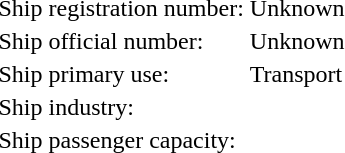<table>
<tr>
<td>Ship registration number:</td>
<td>Unknown</td>
</tr>
<tr>
<td>Ship official number:</td>
<td>Unknown<br></td>
</tr>
<tr>
<td>Ship primary use:</td>
<td>Transport</td>
</tr>
<tr>
<td>Ship industry:</td>
</tr>
<tr>
<td>Ship passenger capacity:</td>
<td></td>
</tr>
<tr>
</tr>
</table>
